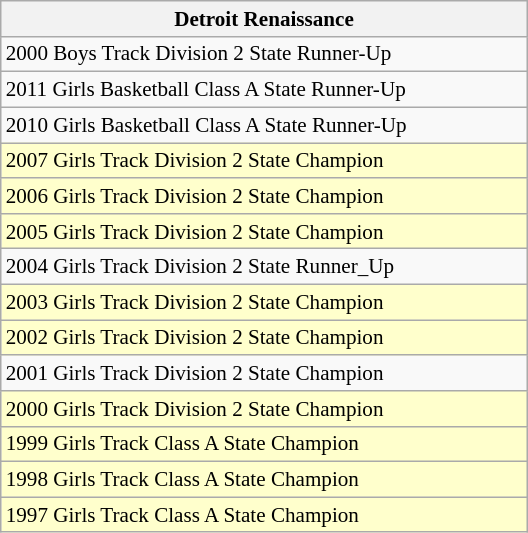<table class="wikitable collapsible collapsed" style="min-width:25em; font-size:88%;">
<tr>
<th colspan="2">Detroit Renaissance</th>
</tr>
<tr>
<td>2000 Boys Track Division 2 State Runner-Up</td>
</tr>
<tr>
<td>2011 Girls Basketball Class A State Runner-Up</td>
</tr>
<tr>
<td>2010 Girls Basketball Class A State Runner-Up</td>
</tr>
<tr style="background:#ffc;">
<td>2007 Girls Track Division 2 State Champion</td>
</tr>
<tr style="background:#ffc;">
<td>2006 Girls Track Division 2 State Champion</td>
</tr>
<tr style="background:#ffc;">
<td>2005 Girls Track Division 2 State Champion</td>
</tr>
<tr>
<td>2004 Girls Track Division 2 State Runner_Up</td>
</tr>
<tr style="background:#ffc;">
<td>2003 Girls Track Division 2 State Champion</td>
</tr>
<tr style="background:#ffc;">
<td>2002 Girls Track Division 2 State Champion</td>
</tr>
<tr style="background:#ff;">
<td>2001 Girls Track Division 2 State Champion</td>
</tr>
<tr style="background:#ffc;">
<td>2000 Girls Track Division 2 State Champion</td>
</tr>
<tr style="background:#ffc;">
<td>1999 Girls Track Class A State Champion</td>
</tr>
<tr style="background:#ffc;">
<td>1998 Girls Track Class A State Champion</td>
</tr>
<tr style="background:#ffc;">
<td>1997 Girls Track Class A State Champion</td>
</tr>
</table>
